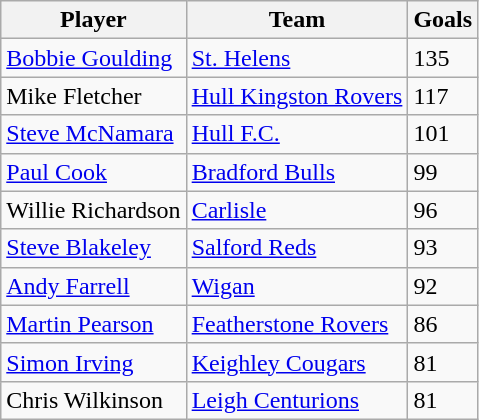<table class="wikitable" style="text-align:centre;">
<tr>
<th>Player</th>
<th>Team</th>
<th>Goals</th>
</tr>
<tr>
<td><a href='#'>Bobbie Goulding</a></td>
<td><a href='#'>St. Helens</a></td>
<td>135</td>
</tr>
<tr>
<td>Mike Fletcher</td>
<td><a href='#'>Hull Kingston Rovers</a></td>
<td>117</td>
</tr>
<tr>
<td><a href='#'>Steve McNamara</a></td>
<td><a href='#'>Hull F.C.</a></td>
<td>101</td>
</tr>
<tr>
<td><a href='#'>Paul Cook</a></td>
<td><a href='#'>Bradford Bulls</a></td>
<td>99</td>
</tr>
<tr>
<td>Willie Richardson</td>
<td><a href='#'>Carlisle</a></td>
<td>96</td>
</tr>
<tr>
<td><a href='#'>Steve Blakeley</a></td>
<td><a href='#'>Salford Reds</a></td>
<td>93</td>
</tr>
<tr>
<td><a href='#'>Andy Farrell</a></td>
<td><a href='#'>Wigan</a></td>
<td>92</td>
</tr>
<tr>
<td><a href='#'>Martin Pearson</a></td>
<td><a href='#'>Featherstone Rovers</a></td>
<td>86</td>
</tr>
<tr>
<td><a href='#'>Simon Irving</a></td>
<td><a href='#'>Keighley Cougars</a></td>
<td>81</td>
</tr>
<tr>
<td>Chris Wilkinson</td>
<td><a href='#'>Leigh Centurions</a></td>
<td>81</td>
</tr>
</table>
